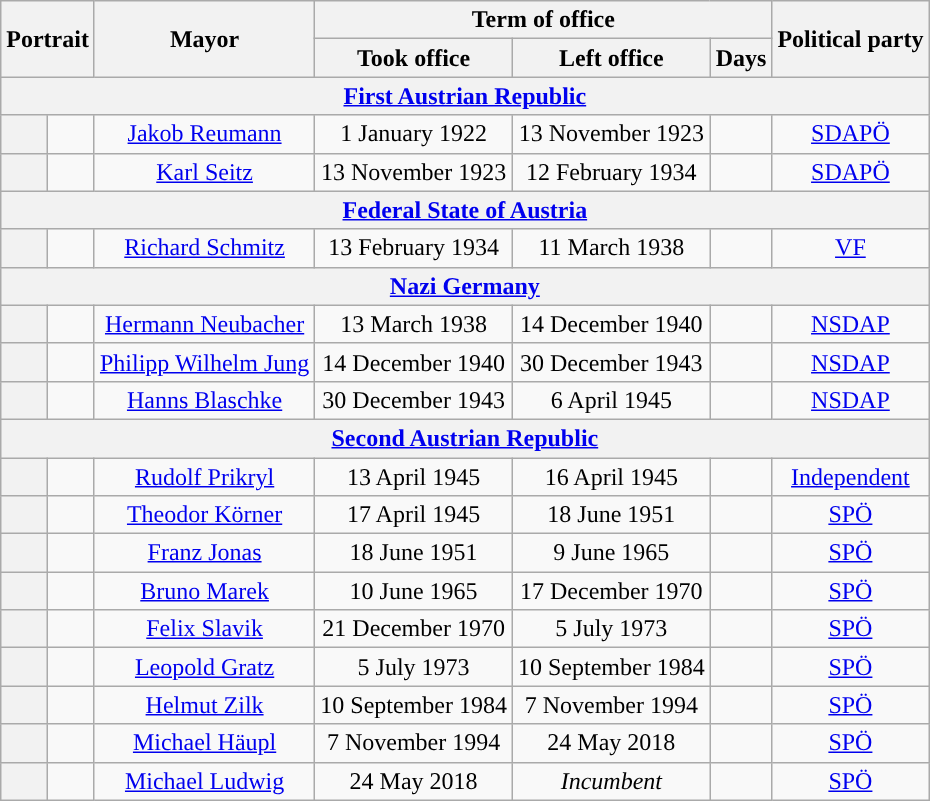<table class="wikitable" style="text-align:center">
<tr>
<th rowspan=2 colspan=2>Portrait</th>
<th rowspan=2>Mayor</th>
<th colspan=3>Term of office</th>
<th rowspan=2>Political party</th>
</tr>
<tr>
<th>Took office</th>
<th>Left office</th>
<th>Days</th>
</tr>
<tr>
<th colspan="7"><a href='#'>First Austrian Republic</a></th>
</tr>
<tr>
<th style="background:"></th>
<td></td>
<td><a href='#'>Jakob Reumann</a></td>
<td>1 January 1922</td>
<td>13 November 1923</td>
<td></td>
<td><a href='#'>SDAPÖ</a></td>
</tr>
<tr>
<th style="background:"></th>
<td></td>
<td><a href='#'>Karl Seitz</a></td>
<td>13 November 1923</td>
<td>12 February 1934</td>
<td></td>
<td><a href='#'>SDAPÖ</a></td>
</tr>
<tr>
<th colspan="7"><a href='#'>Federal State of Austria</a></th>
</tr>
<tr>
<th style="background:"></th>
<td></td>
<td><a href='#'>Richard Schmitz</a></td>
<td>13 February 1934</td>
<td>11 March 1938</td>
<td></td>
<td><a href='#'>VF</a></td>
</tr>
<tr>
<th colspan="7"><a href='#'>Nazi Germany</a></th>
</tr>
<tr>
<th style="background:"></th>
<td></td>
<td><a href='#'>Hermann Neubacher</a></td>
<td>13 March 1938</td>
<td>14 December 1940</td>
<td></td>
<td><a href='#'>NSDAP</a></td>
</tr>
<tr>
<th style="background:"></th>
<td></td>
<td><a href='#'>Philipp Wilhelm Jung</a></td>
<td>14 December 1940</td>
<td>30 December 1943</td>
<td></td>
<td><a href='#'>NSDAP</a></td>
</tr>
<tr>
<th style="background:"></th>
<td></td>
<td><a href='#'>Hanns Blaschke</a></td>
<td>30 December 1943</td>
<td>6 April 1945</td>
<td></td>
<td><a href='#'>NSDAP</a></td>
</tr>
<tr>
<th colspan="7"><a href='#'>Second Austrian Republic</a></th>
</tr>
<tr>
<th style="background:"></th>
<td></td>
<td><a href='#'>Rudolf Prikryl</a></td>
<td>13 April 1945</td>
<td>16 April 1945</td>
<td></td>
<td><a href='#'>Independent</a></td>
</tr>
<tr>
<th style="background:"></th>
<td></td>
<td><a href='#'>Theodor Körner</a></td>
<td>17 April 1945</td>
<td>18 June 1951</td>
<td></td>
<td><a href='#'>SPÖ</a></td>
</tr>
<tr>
<th style="background:"></th>
<td></td>
<td><a href='#'>Franz Jonas</a></td>
<td>18 June 1951</td>
<td>9 June 1965</td>
<td></td>
<td><a href='#'>SPÖ</a></td>
</tr>
<tr>
<th style="background:"></th>
<td></td>
<td><a href='#'>Bruno Marek</a></td>
<td>10 June 1965</td>
<td>17 December 1970</td>
<td></td>
<td><a href='#'>SPÖ</a></td>
</tr>
<tr>
<th style="background:"></th>
<td></td>
<td><a href='#'>Felix Slavik</a></td>
<td>21 December 1970</td>
<td>5 July 1973</td>
<td></td>
<td><a href='#'>SPÖ</a></td>
</tr>
<tr>
<th style="background:"></th>
<td></td>
<td><a href='#'>Leopold Gratz</a></td>
<td>5 July 1973</td>
<td>10 September 1984</td>
<td></td>
<td><a href='#'>SPÖ</a></td>
</tr>
<tr>
<th style="background:"></th>
<td></td>
<td><a href='#'>Helmut Zilk</a></td>
<td>10 September 1984</td>
<td>7 November 1994</td>
<td></td>
<td><a href='#'>SPÖ</a></td>
</tr>
<tr>
<th style="background:"></th>
<td></td>
<td><a href='#'>Michael Häupl</a></td>
<td>7 November 1994</td>
<td>24 May 2018</td>
<td></td>
<td><a href='#'>SPÖ</a></td>
</tr>
<tr>
<th style="background:"></th>
<td></td>
<td><a href='#'>Michael Ludwig</a></td>
<td>24 May 2018</td>
<td><em>Incumbent</em></td>
<td></td>
<td><a href='#'>SPÖ</a></td>
</tr>
</table>
